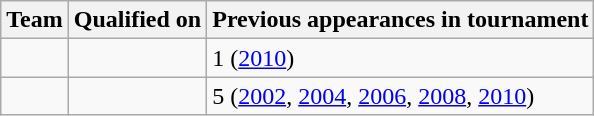<table class="wikitable sortable" style="text-align: left;">
<tr>
<th>Team</th>
<th>Qualified on</th>
<th>Previous appearances in tournament</th>
</tr>
<tr>
<td></td>
<td></td>
<td>1 (<a href='#'>2010</a>)</td>
</tr>
<tr>
<td></td>
<td></td>
<td>5 (<a href='#'>2002</a>, <a href='#'>2004</a>, <a href='#'>2006</a>, <a href='#'>2008</a>, <a href='#'>2010</a>)</td>
</tr>
</table>
